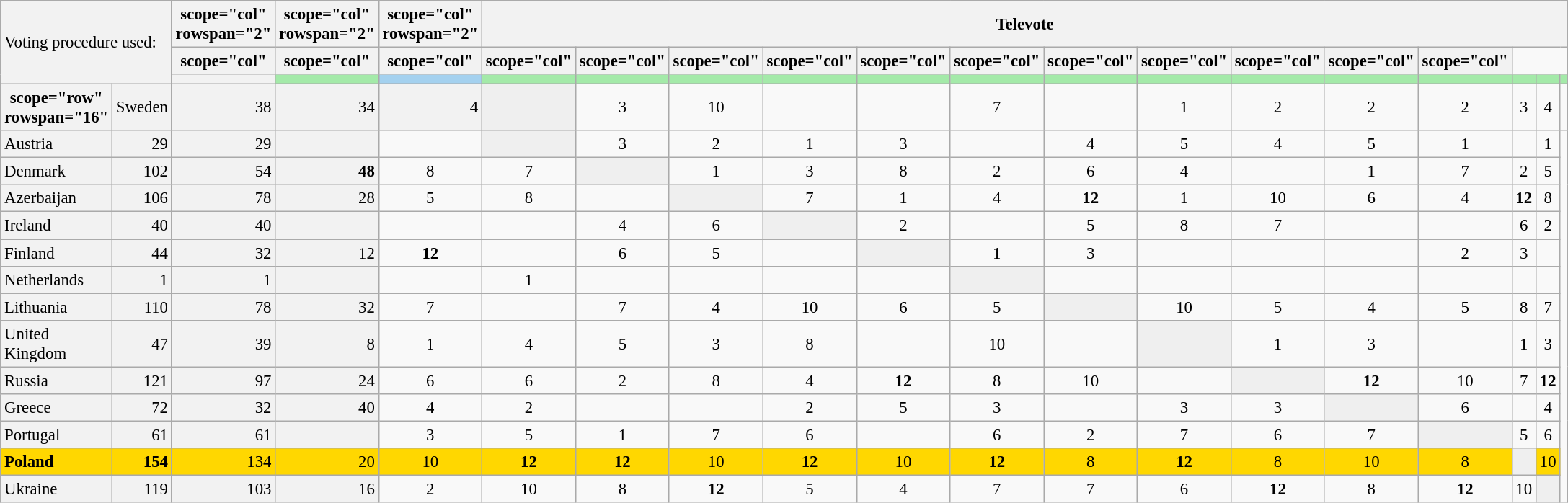<table class="wikitable" style="text-align:center; font-size:95%;">
<tr>
</tr>
<tr>
<td colspan="2" rowspan="3" style="text-align:left; background:#F2F2F2">Voting procedure used:<br></td>
<th>scope="col" rowspan="2" </th>
<th>scope="col" rowspan="2" </th>
<th>scope="col" rowspan="2" </th>
<th scope="col" colspan="14">Televote</th>
</tr>
<tr>
<th>scope="col" </th>
<th>scope="col" </th>
<th>scope="col" </th>
<th>scope="col" </th>
<th>scope="col" </th>
<th>scope="col" </th>
<th>scope="col" </th>
<th>scope="col" </th>
<th>scope="col" </th>
<th>scope="col" </th>
<th>scope="col" </th>
<th>scope="col" </th>
<th>scope="col" </th>
<th>scope="col" </th>
</tr>
<tr>
<th style="height:2px; border-top:1px solid transparent;"></th>
<th style="background:#A4EAA9;"></th>
<th style="background:#A4D1EF;"></th>
<th style="background:#A4EAA9;"></th>
<th style="background:#A4EAA9;"></th>
<th style="background:#A4EAA9;"></th>
<th style="background:#A4EAA9;"></th>
<th style="background:#A4EAA9;"></th>
<th style="background:#A4EAA9;"></th>
<th style="background:#A4EAA9;"></th>
<th style="background:#A4EAA9;"></th>
<th style="background:#A4EAA9;"></th>
<th style="background:#A4EAA9;"></th>
<th style="background:#A4EAA9;"></th>
<th style="background:#A4EAA9;"></th>
<th style="background:#A4EAA9;"></th>
<th style="background:#A4EAA9;"></th>
</tr>
<tr>
<th>scope="row" rowspan="16" </th>
<td style="text-align:left; background:#f2f2f2;">Sweden</td>
<td style="text-align:right; background:#f2f2f2;">38</td>
<td style="text-align:right; background:#f2f2f2;">34</td>
<td style="text-align:right; background:#f2f2f2;">4</td>
<td style="text-align:left; background:#efefef;"></td>
<td>3</td>
<td>10</td>
<td></td>
<td></td>
<td>7</td>
<td></td>
<td>1</td>
<td>2</td>
<td>2</td>
<td>2</td>
<td>3</td>
<td>4</td>
<td></td>
</tr>
<tr>
<td style="text-align:left; background:#f2f2f2;">Austria</td>
<td style="text-align:right; background:#f2f2f2;">29</td>
<td style="text-align:right; background:#f2f2f2;">29</td>
<td style="text-align:right; background:#f2f2f2;"></td>
<td></td>
<td style="text-align:left; background:#efefef;"></td>
<td>3</td>
<td>2</td>
<td>1</td>
<td>3</td>
<td></td>
<td>4</td>
<td>5</td>
<td>4</td>
<td>5</td>
<td>1</td>
<td></td>
<td>1</td>
</tr>
<tr>
<td style="text-align:left; background:#f2f2f2;">Denmark</td>
<td style="text-align:right; background:#f2f2f2;">102</td>
<td style="text-align:right; background:#f2f2f2;">54</td>
<td style="text-align:right; background:#f2f2f2;"><strong>48</strong></td>
<td>8</td>
<td>7</td>
<td style="text-align:left; background:#efefef;"></td>
<td>1</td>
<td>3</td>
<td>8</td>
<td>2</td>
<td>6</td>
<td>4</td>
<td></td>
<td>1</td>
<td>7</td>
<td>2</td>
<td>5</td>
</tr>
<tr>
<td style="text-align:left; background:#f2f2f2;">Azerbaijan</td>
<td style="text-align:right; background:#f2f2f2;">106</td>
<td style="text-align:right; background:#f2f2f2;">78</td>
<td style="text-align:right; background:#f2f2f2;">28</td>
<td>5</td>
<td>8</td>
<td></td>
<td style="text-align:left; background:#efefef;"></td>
<td>7</td>
<td>1</td>
<td>4</td>
<td><strong>12</strong></td>
<td>1</td>
<td>10</td>
<td>6</td>
<td>4</td>
<td><strong>12</strong></td>
<td>8</td>
</tr>
<tr>
<td style="text-align:left; background:#f2f2f2;">Ireland</td>
<td style="text-align:right; background:#f2f2f2;">40</td>
<td style="text-align:right; background:#f2f2f2;">40</td>
<td style="text-align:right; background:#f2f2f2;"></td>
<td></td>
<td></td>
<td>4</td>
<td>6</td>
<td style="text-align:left; background:#efefef;"></td>
<td>2</td>
<td></td>
<td>5</td>
<td>8</td>
<td>7</td>
<td></td>
<td></td>
<td>6</td>
<td>2</td>
</tr>
<tr>
<td style="text-align:left; background:#f2f2f2;">Finland</td>
<td style="text-align:right; background:#f2f2f2;">44</td>
<td style="text-align:right; background:#f2f2f2;">32</td>
<td style="text-align:right; background:#f2f2f2;">12</td>
<td><strong>12</strong></td>
<td></td>
<td>6</td>
<td>5</td>
<td></td>
<td style="text-align:left; background:#efefef;"></td>
<td>1</td>
<td>3</td>
<td></td>
<td></td>
<td></td>
<td>2</td>
<td>3</td>
<td></td>
</tr>
<tr>
<td style="text-align:left; background:#f2f2f2;">Netherlands</td>
<td style="text-align:right; background:#f2f2f2;">1</td>
<td style="text-align:right; background:#f2f2f2;">1</td>
<td style="text-align:right; background:#f2f2f2;"></td>
<td></td>
<td>1</td>
<td></td>
<td></td>
<td></td>
<td></td>
<td style="text-align:left; background:#efefef;"></td>
<td></td>
<td></td>
<td></td>
<td></td>
<td></td>
<td></td>
<td></td>
</tr>
<tr>
<td style="text-align:left; background:#f2f2f2;">Lithuania</td>
<td style="text-align:right; background:#f2f2f2;">110</td>
<td style="text-align:right; background:#f2f2f2;">78</td>
<td style="text-align:right; background:#f2f2f2;">32</td>
<td>7</td>
<td></td>
<td>7</td>
<td>4</td>
<td>10</td>
<td>6</td>
<td>5</td>
<td style="text-align:left; background:#efefef;"></td>
<td>10</td>
<td>5</td>
<td>4</td>
<td>5</td>
<td>8</td>
<td>7</td>
</tr>
<tr>
<td style="text-align:left; background:#f2f2f2;">United Kingdom</td>
<td style="text-align:right; background:#f2f2f2;">47</td>
<td style="text-align:right; background:#f2f2f2;">39</td>
<td style="text-align:right; background:#f2f2f2;">8</td>
<td>1</td>
<td>4</td>
<td>5</td>
<td>3</td>
<td>8</td>
<td></td>
<td>10</td>
<td></td>
<td style="text-align:left; background:#efefef;"></td>
<td>1</td>
<td>3</td>
<td></td>
<td>1</td>
<td>3</td>
</tr>
<tr>
<td style="text-align:left; background:#f2f2f2;">Russia</td>
<td style="text-align:right; background:#f2f2f2;">121</td>
<td style="text-align:right; background:#f2f2f2;">97</td>
<td style="text-align:right; background:#f2f2f2;">24</td>
<td>6</td>
<td>6</td>
<td>2</td>
<td>8</td>
<td>4</td>
<td><strong>12</strong></td>
<td>8</td>
<td>10</td>
<td></td>
<td style="text-align:left; background:#efefef;"></td>
<td><strong>12</strong></td>
<td>10</td>
<td>7</td>
<td><strong>12</strong></td>
</tr>
<tr>
<td style="text-align:left; background:#f2f2f2;">Greece</td>
<td style="text-align:right; background:#f2f2f2;">72</td>
<td style="text-align:right; background:#f2f2f2;">32</td>
<td style="text-align:right; background:#f2f2f2;">40</td>
<td>4</td>
<td>2</td>
<td></td>
<td></td>
<td>2</td>
<td>5</td>
<td>3</td>
<td></td>
<td>3</td>
<td>3</td>
<td style="text-align:left; background:#efefef;"></td>
<td>6</td>
<td></td>
<td>4</td>
</tr>
<tr>
<td style="text-align:left; background:#f2f2f2;">Portugal</td>
<td style="text-align:right; background:#f2f2f2;">61</td>
<td style="text-align:right; background:#f2f2f2;">61</td>
<td style="text-align:right; background:#f2f2f2;"></td>
<td>3</td>
<td>5</td>
<td>1</td>
<td>7</td>
<td>6</td>
<td></td>
<td>6</td>
<td>2</td>
<td>7</td>
<td>6</td>
<td>7</td>
<td style="text-align:left; background:#efefef;"></td>
<td>5</td>
<td>6</td>
</tr>
<tr style="background:gold;">
<td style="text-align:left; background:gold; font-weight:bold;">Poland</td>
<td style="text-align:right; background:gold; font-weight: bold;">154</td>
<td style="text-align:right; background:gold;">134</td>
<td style="text-align:right; background:gold;">20</td>
<td>10</td>
<td><strong>12</strong></td>
<td><strong>12</strong></td>
<td>10</td>
<td><strong>12</strong></td>
<td>10</td>
<td><strong>12</strong></td>
<td>8</td>
<td><strong>12</strong></td>
<td>8</td>
<td>10</td>
<td>8</td>
<td style="text-align:left; background:#efefef;"></td>
<td>10</td>
</tr>
<tr>
<td style="text-align:left; background:#f2f2f2;">Ukraine</td>
<td style="text-align:right; background:#f2f2f2;">119</td>
<td style="text-align:right; background:#f2f2f2;">103</td>
<td style="text-align:right; background:#f2f2f2;">16</td>
<td>2</td>
<td>10</td>
<td>8</td>
<td><strong>12</strong></td>
<td>5</td>
<td>4</td>
<td>7</td>
<td>7</td>
<td>6</td>
<td><strong>12</strong></td>
<td>8</td>
<td><strong>12</strong></td>
<td>10</td>
<td style="text-align:left; background:#efefef;"></td>
</tr>
</table>
